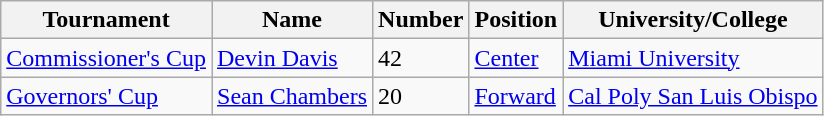<table class="wikitable">
<tr>
<th>Tournament</th>
<th>Name</th>
<th>Number</th>
<th>Position</th>
<th>University/College</th>
</tr>
<tr>
<td><a href='#'>Commissioner's Cup</a></td>
<td><a href='#'>Devin Davis</a></td>
<td>42</td>
<td><a href='#'>Center</a></td>
<td><a href='#'>Miami University</a></td>
</tr>
<tr>
<td><a href='#'>Governors' Cup</a></td>
<td><a href='#'>Sean Chambers</a></td>
<td>20</td>
<td><a href='#'>Forward</a></td>
<td><a href='#'>Cal Poly San Luis Obispo</a></td>
</tr>
</table>
